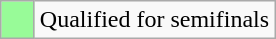<table class="wikitable">
<tr>
<td style="width:15px; background:#98fb98;"></td>
<td>Qualified for semifinals</td>
</tr>
</table>
